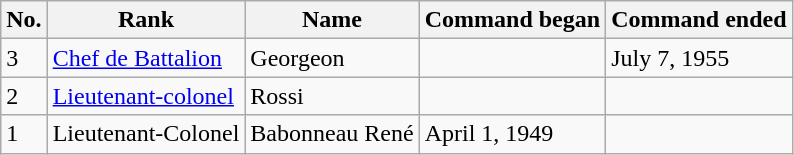<table class="wikitable sortable">
<tr>
<th>No.</th>
<th>Rank</th>
<th>Name</th>
<th>Command began</th>
<th>Command ended</th>
</tr>
<tr>
<td>3</td>
<td><a href='#'>Chef de Battalion</a></td>
<td>Georgeon</td>
<td></td>
<td>July 7, 1955</td>
</tr>
<tr>
<td>2</td>
<td><a href='#'>Lieutenant-colonel</a></td>
<td>Rossi</td>
<td></td>
<td></td>
</tr>
<tr>
<td>1</td>
<td>Lieutenant-Colonel</td>
<td>Babonneau René</td>
<td>April 1, 1949</td>
<td></td>
</tr>
</table>
